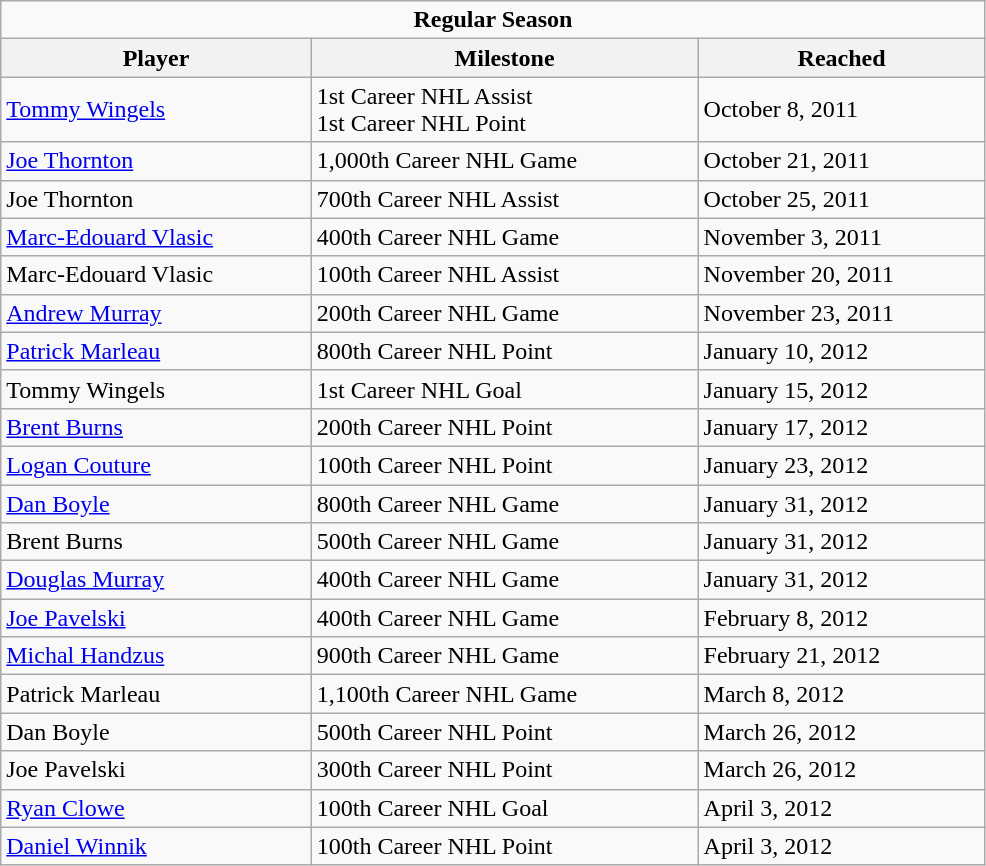<table class="wikitable" width="52%">
<tr>
<td colspan="10" align="center"><strong>Regular Season</strong></td>
</tr>
<tr>
<th>Player</th>
<th>Milestone</th>
<th>Reached</th>
</tr>
<tr>
<td><a href='#'>Tommy Wingels</a></td>
<td>1st Career NHL Assist<br>1st Career NHL Point</td>
<td>October 8, 2011</td>
</tr>
<tr>
<td><a href='#'>Joe Thornton</a></td>
<td>1,000th Career NHL Game</td>
<td>October 21, 2011</td>
</tr>
<tr>
<td>Joe Thornton</td>
<td>700th Career NHL Assist</td>
<td>October 25, 2011</td>
</tr>
<tr>
<td><a href='#'>Marc-Edouard Vlasic</a></td>
<td>400th Career NHL Game</td>
<td>November 3, 2011</td>
</tr>
<tr>
<td>Marc-Edouard Vlasic</td>
<td>100th Career NHL Assist</td>
<td>November 20, 2011</td>
</tr>
<tr>
<td><a href='#'>Andrew Murray</a></td>
<td>200th Career NHL Game</td>
<td>November 23, 2011</td>
</tr>
<tr>
<td><a href='#'>Patrick Marleau</a></td>
<td>800th Career NHL Point</td>
<td>January 10, 2012</td>
</tr>
<tr>
<td>Tommy Wingels</td>
<td>1st Career NHL Goal</td>
<td>January 15, 2012</td>
</tr>
<tr>
<td><a href='#'>Brent Burns</a></td>
<td>200th Career NHL Point</td>
<td>January 17, 2012</td>
</tr>
<tr>
<td><a href='#'>Logan Couture</a></td>
<td>100th Career NHL Point</td>
<td>January 23, 2012</td>
</tr>
<tr>
<td><a href='#'>Dan Boyle</a></td>
<td>800th Career NHL Game</td>
<td>January 31, 2012</td>
</tr>
<tr>
<td>Brent Burns</td>
<td>500th Career NHL Game</td>
<td>January 31, 2012</td>
</tr>
<tr>
<td><a href='#'>Douglas Murray</a></td>
<td>400th Career NHL Game</td>
<td>January 31, 2012</td>
</tr>
<tr>
<td><a href='#'>Joe Pavelski</a></td>
<td>400th Career NHL Game</td>
<td>February 8, 2012</td>
</tr>
<tr>
<td><a href='#'>Michal Handzus</a></td>
<td>900th Career NHL Game</td>
<td>February 21, 2012</td>
</tr>
<tr>
<td>Patrick Marleau</td>
<td>1,100th Career NHL Game</td>
<td>March 8, 2012</td>
</tr>
<tr>
<td>Dan Boyle</td>
<td>500th Career NHL Point</td>
<td>March 26, 2012</td>
</tr>
<tr>
<td>Joe Pavelski</td>
<td>300th Career NHL Point</td>
<td>March 26, 2012</td>
</tr>
<tr>
<td><a href='#'>Ryan Clowe</a></td>
<td>100th Career NHL Goal</td>
<td>April 3, 2012</td>
</tr>
<tr>
<td><a href='#'>Daniel Winnik</a></td>
<td>100th Career NHL Point</td>
<td>April 3, 2012</td>
</tr>
</table>
